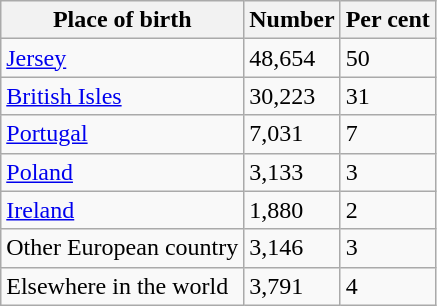<table class="wikitable">
<tr>
<th>Place of birth</th>
<th>Number</th>
<th>Per cent</th>
</tr>
<tr>
<td><a href='#'>Jersey</a></td>
<td>48,654</td>
<td>50</td>
</tr>
<tr>
<td><a href='#'>British Isles</a></td>
<td>30,223</td>
<td>31</td>
</tr>
<tr>
<td><a href='#'>Portugal</a></td>
<td>7,031</td>
<td>7</td>
</tr>
<tr>
<td><a href='#'>Poland</a></td>
<td>3,133</td>
<td>3</td>
</tr>
<tr>
<td><a href='#'>Ireland</a></td>
<td>1,880</td>
<td>2</td>
</tr>
<tr>
<td>Other European country</td>
<td>3,146</td>
<td>3</td>
</tr>
<tr>
<td>Elsewhere in the world</td>
<td>3,791</td>
<td>4</td>
</tr>
</table>
